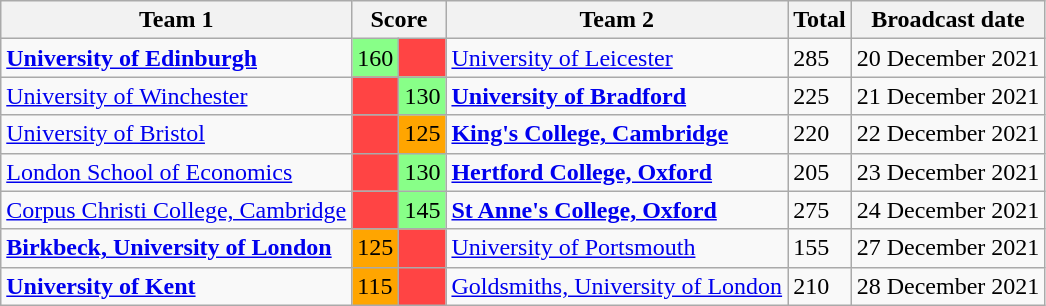<table class="wikitable">
<tr>
<th>Team 1</th>
<th colspan=2>Score</th>
<th>Team 2</th>
<th>Total</th>
<th>Broadcast date</th>
</tr>
<tr>
<td><strong><a href='#'>University of Edinburgh</a></strong></td>
<td style="background:#88ff88">160</td>
<td style="background:#f44;"></td>
<td><a href='#'>University of Leicester</a></td>
<td>285</td>
<td>20 December 2021</td>
</tr>
<tr>
<td><a href='#'>University of Winchester</a></td>
<td style="background:#f44;"></td>
<td style="background:#88ff88">130</td>
<td><strong><a href='#'>University of Bradford</a></strong></td>
<td>225</td>
<td>21 December 2021</td>
</tr>
<tr>
<td><a href='#'>University of Bristol</a></td>
<td style="background:#f44;"></td>
<td style="background:orange;">125</td>
<td><strong><a href='#'>King's College, Cambridge</a></strong></td>
<td>220</td>
<td>22 December 2021</td>
</tr>
<tr>
<td><a href='#'>London School of Economics</a></td>
<td style="background:#f44;"></td>
<td style="background:#88ff88">130</td>
<td><strong><a href='#'>Hertford College, Oxford</a></strong></td>
<td>205</td>
<td>23 December 2021</td>
</tr>
<tr>
<td><a href='#'>Corpus Christi College, Cambridge</a></td>
<td style="background:#f44;"></td>
<td style="background:#88ff88">145</td>
<td><strong><a href='#'>St Anne's College, Oxford</a> </strong></td>
<td>275</td>
<td>24 December 2021</td>
</tr>
<tr>
<td><strong><a href='#'>Birkbeck, University of London</a></strong></td>
<td style="background:orange;">125</td>
<td style="background:#f44;"></td>
<td><a href='#'>University of Portsmouth</a></td>
<td>155</td>
<td>27 December 2021</td>
</tr>
<tr>
<td><strong><a href='#'>University of Kent</a></strong></td>
<td style="background:orange;">115</td>
<td style="background:#f44;"></td>
<td><a href='#'>Goldsmiths, University of London</a></td>
<td>210</td>
<td>28 December 2021</td>
</tr>
</table>
